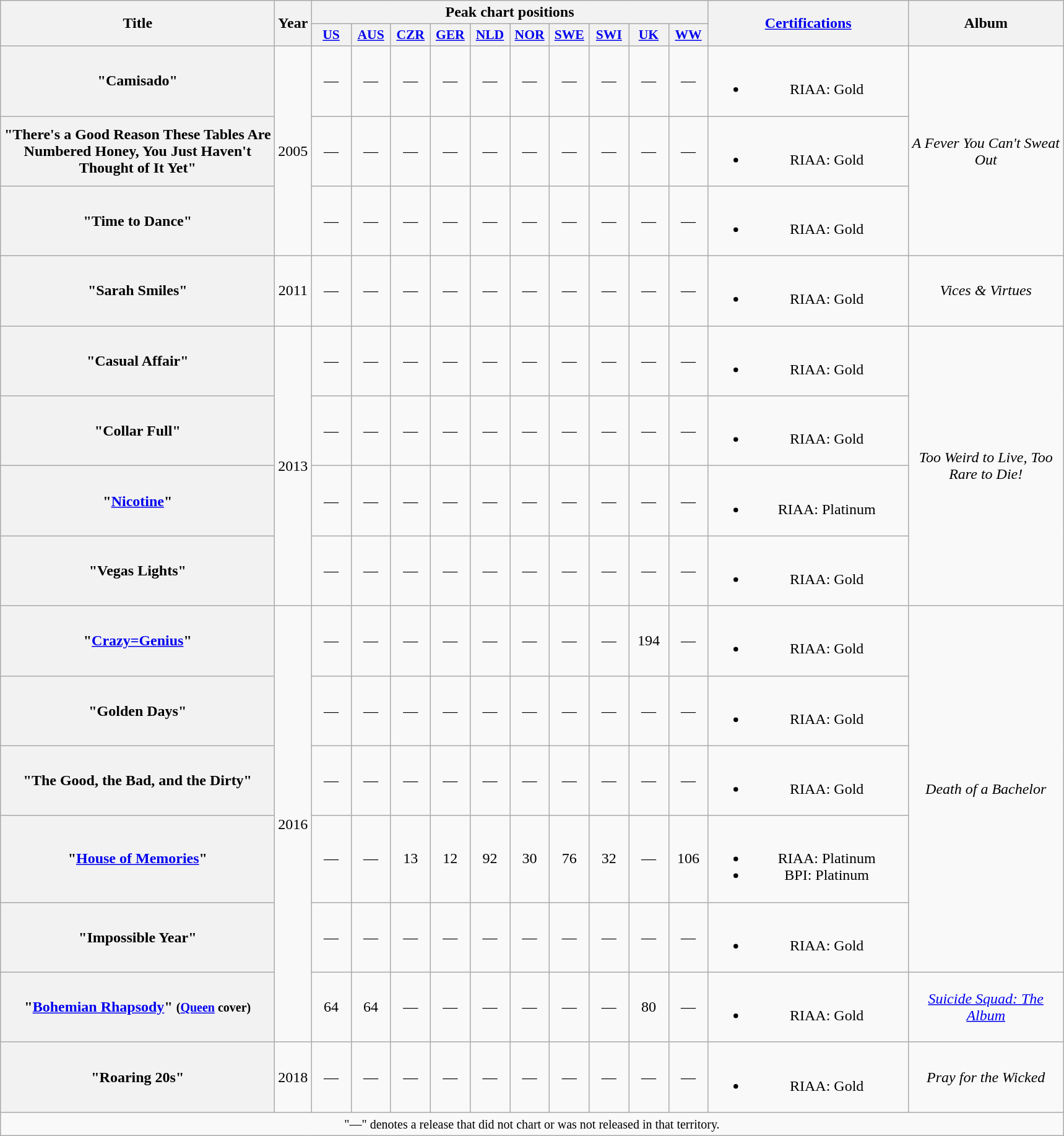<table class="wikitable plainrowheaders" style="text-align:center;">
<tr>
<th scope="col" rowspan="2" style="width:18em;">Title</th>
<th scope="col" rowspan="2" style="width:1em;">Year</th>
<th scope="col" colspan="10">Peak chart positions</th>
<th scope="col" rowspan="2" style="width:13em;"><a href='#'>Certifications</a></th>
<th scope="col" rowspan="2" style="width:10em;">Album</th>
</tr>
<tr>
<th scope="col" style="width:2.5em;font-size:90%;"><a href='#'>US</a><br></th>
<th scope="col" style="width:2.5em;font-size:90%;"><a href='#'>AUS</a><br></th>
<th scope="col" style="width:2.5em;font-size:90%;"><a href='#'>CZR</a><br></th>
<th scope="col" style="width:2.5em;font-size:90%;"><a href='#'>GER</a><br></th>
<th scope="col" style="width:2.5em;font-size:90%;"><a href='#'>NLD</a><br></th>
<th scope="col" style="width:2.5em;font-size:90%;"><a href='#'>NOR</a><br></th>
<th scope="col" style="width:2.5em;font-size:90%;"><a href='#'>SWE</a><br></th>
<th scope="col" style="width:2.5em;font-size:90%;"><a href='#'>SWI</a><br></th>
<th scope="col" style="width:2.5em;font-size:90%;"><a href='#'>UK</a><br></th>
<th scope="col" style="width:2.5em;font-size:90%;"><a href='#'>WW</a><br></th>
</tr>
<tr>
<th scope="row">"Camisado"</th>
<td rowspan="3">2005</td>
<td>—</td>
<td>—</td>
<td>—</td>
<td>—</td>
<td>—</td>
<td>—</td>
<td>—</td>
<td>—</td>
<td>—</td>
<td>—</td>
<td><br><ul><li>RIAA: Gold</li></ul></td>
<td rowspan="3"><em>A Fever You Can't Sweat Out</em></td>
</tr>
<tr>
<th scope="row">"There's a Good Reason These Tables Are Numbered Honey, You Just Haven't Thought of It Yet"</th>
<td>—</td>
<td>—</td>
<td>—</td>
<td>—</td>
<td>—</td>
<td>—</td>
<td>—</td>
<td>—</td>
<td>—</td>
<td>—</td>
<td><br><ul><li>RIAA: Gold</li></ul></td>
</tr>
<tr>
<th scope="row">"Time to Dance"</th>
<td>—</td>
<td>—</td>
<td>—</td>
<td>—</td>
<td>—</td>
<td>—</td>
<td>—</td>
<td>—</td>
<td>—</td>
<td>—</td>
<td><br><ul><li>RIAA: Gold</li></ul></td>
</tr>
<tr>
<th scope="row">"Sarah Smiles"</th>
<td>2011</td>
<td>—</td>
<td>—</td>
<td>—</td>
<td>—</td>
<td>—</td>
<td>—</td>
<td>—</td>
<td>—</td>
<td>—</td>
<td>—</td>
<td><br><ul><li>RIAA: Gold</li></ul></td>
<td><em>Vices & Virtues</em></td>
</tr>
<tr>
<th scope="row">"Casual Affair"</th>
<td rowspan="4">2013</td>
<td>—</td>
<td>—</td>
<td>—</td>
<td>—</td>
<td>—</td>
<td>—</td>
<td>—</td>
<td>—</td>
<td>—</td>
<td>—</td>
<td><br><ul><li>RIAA: Gold</li></ul></td>
<td rowspan="4"><em>Too Weird to Live, Too Rare to Die!</em></td>
</tr>
<tr>
<th scope="row">"Collar Full"</th>
<td>—</td>
<td>—</td>
<td>—</td>
<td>—</td>
<td>—</td>
<td>—</td>
<td>—</td>
<td>—</td>
<td>—</td>
<td>—</td>
<td><br><ul><li>RIAA: Gold</li></ul></td>
</tr>
<tr>
<th scope="row">"<a href='#'>Nicotine</a>"</th>
<td>—</td>
<td>—</td>
<td>—</td>
<td>—</td>
<td>—</td>
<td>—</td>
<td>—</td>
<td>—</td>
<td>—</td>
<td>—</td>
<td><br><ul><li>RIAA: Platinum</li></ul></td>
</tr>
<tr>
<th scope="row">"Vegas Lights"</th>
<td>—</td>
<td>—</td>
<td>—</td>
<td>—</td>
<td>—</td>
<td>—</td>
<td>—</td>
<td>—</td>
<td>—</td>
<td>—</td>
<td><br><ul><li>RIAA: Gold</li></ul></td>
</tr>
<tr>
<th scope="row">"<a href='#'>Crazy=Genius</a>"</th>
<td rowspan="6">2016</td>
<td>—</td>
<td>—</td>
<td>—</td>
<td>—</td>
<td>—</td>
<td>—</td>
<td>—</td>
<td>—</td>
<td>194</td>
<td>—</td>
<td><br><ul><li>RIAA: Gold</li></ul></td>
<td rowspan="5"><em>Death of a Bachelor</em></td>
</tr>
<tr>
<th scope="row">"Golden Days"</th>
<td>—</td>
<td>—</td>
<td>—</td>
<td>—</td>
<td>—</td>
<td>—</td>
<td>—</td>
<td>—</td>
<td>—</td>
<td>—</td>
<td><br><ul><li>RIAA: Gold</li></ul></td>
</tr>
<tr>
<th scope="row">"The Good, the Bad, and the Dirty"</th>
<td>—</td>
<td>—</td>
<td>—</td>
<td>—</td>
<td>—</td>
<td>—</td>
<td>—</td>
<td>—</td>
<td>—</td>
<td>—</td>
<td><br><ul><li>RIAA: Gold</li></ul></td>
</tr>
<tr>
<th scope="row">"<a href='#'>House of Memories</a>"</th>
<td>—</td>
<td>—</td>
<td>13</td>
<td>12</td>
<td>92</td>
<td>30</td>
<td>76</td>
<td>32</td>
<td>—</td>
<td>106</td>
<td><br><ul><li>RIAA: Platinum</li><li>BPI: Platinum</li></ul></td>
</tr>
<tr>
<th scope="row">"Impossible Year"</th>
<td>—</td>
<td>—</td>
<td>—</td>
<td>—</td>
<td>—</td>
<td>—</td>
<td>—</td>
<td>—</td>
<td>—</td>
<td>—</td>
<td><br><ul><li>RIAA: Gold</li></ul></td>
</tr>
<tr>
<th scope="row">"<a href='#'>Bohemian Rhapsody</a>" <small>(<a href='#'>Queen</a> cover)</small></th>
<td>64</td>
<td>64</td>
<td>—</td>
<td>—</td>
<td>—</td>
<td>—</td>
<td>—</td>
<td>—</td>
<td>80</td>
<td>—</td>
<td><br><ul><li>RIAA: Gold</li></ul></td>
<td><em><a href='#'>Suicide Squad: The Album</a></em></td>
</tr>
<tr>
<th scope="row">"Roaring 20s"</th>
<td>2018</td>
<td>—</td>
<td>—</td>
<td>—</td>
<td>—</td>
<td>—</td>
<td>—</td>
<td>—</td>
<td>—</td>
<td>—</td>
<td>—</td>
<td><br><ul><li>RIAA: Gold</li></ul></td>
<td><em>Pray for the Wicked</em></td>
</tr>
<tr>
<td colspan="14"><small>"—" denotes a release that did not chart or was not released in that territory.</small></td>
</tr>
</table>
